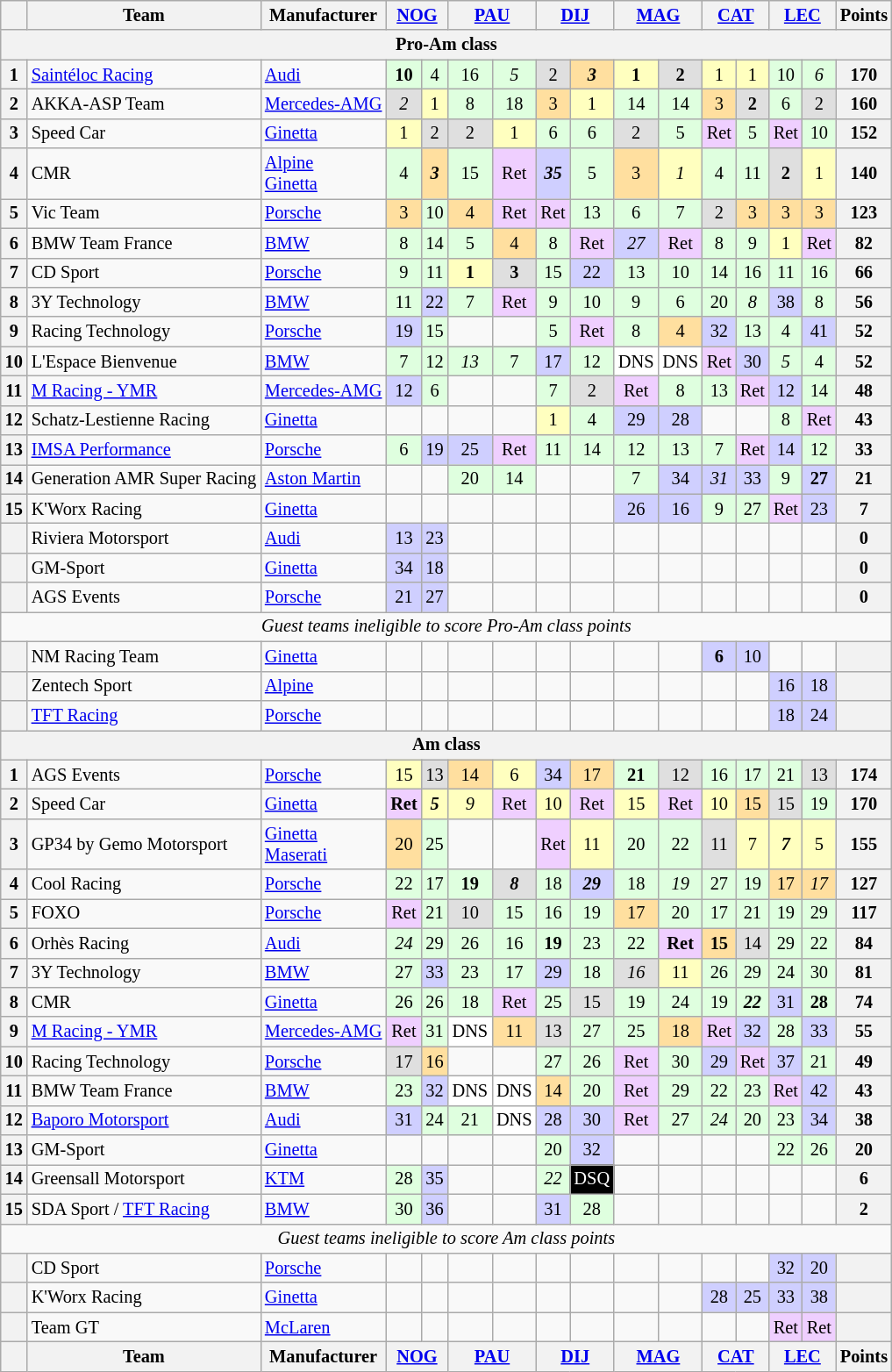<table class="wikitable" style="font-size: 85%; text-align:center;">
<tr>
<th></th>
<th>Team</th>
<th>Manufacturer</th>
<th colspan=2><a href='#'>NOG</a><br></th>
<th colspan=2><a href='#'>PAU</a><br></th>
<th colspan=2><a href='#'>DIJ</a><br></th>
<th colspan=2><a href='#'>MAG</a><br></th>
<th colspan=2><a href='#'>CAT</a><br></th>
<th colspan=2><a href='#'>LEC</a><br></th>
<th>Points</th>
</tr>
<tr>
<th colspan=16>Pro-Am class</th>
</tr>
<tr>
<th>1</th>
<td align=left> <a href='#'>Saintéloc Racing</a></td>
<td align=left><a href='#'>Audi</a></td>
<td style="background:#DFFFDF;"><strong>10</strong></td>
<td style="background:#DFFFDF;">4</td>
<td style="background:#DFFFDF;">16</td>
<td style="background:#DFFFDF;"><em>5</em></td>
<td style="background:#DFDFDF;">2</td>
<td style="background:#FFDF9F;"><strong><em>3</em></strong></td>
<td style="background:#FFFFBF;"><strong>1</strong></td>
<td style="background:#DFDFDF;"><strong>2</strong></td>
<td style="background:#FFFFBF;">1</td>
<td style="background:#FFFFBF;">1</td>
<td style="background:#DFFFDF;">10</td>
<td style="background:#DFFFDF;"><em>6</em></td>
<th>170</th>
</tr>
<tr>
<th>2</th>
<td align=left> AKKA-ASP Team</td>
<td align=left><a href='#'>Mercedes-AMG</a></td>
<td style="background:#DFDFDF;"><em>2</em></td>
<td style="background:#FFFFBF;">1</td>
<td style="background:#DFFFDF;">8</td>
<td style="background:#DFFFDF;">18</td>
<td style="background:#FFDF9F;">3</td>
<td style="background:#FFFFBF;">1</td>
<td style="background:#DFFFDF;">14</td>
<td style="background:#DFFFDF;">14</td>
<td style="background:#FFDF9F;">3</td>
<td style="background:#DFDFDF;"><strong>2</strong></td>
<td style="background:#DFFFDF;">6</td>
<td style="background:#DFDFDF;">2</td>
<th>160</th>
</tr>
<tr>
<th>3</th>
<td align=left> Speed Car</td>
<td align=left><a href='#'>Ginetta</a></td>
<td style="background:#FFFFBF;">1</td>
<td style="background:#DFDFDF;">2</td>
<td style="background:#DFDFDF;">2</td>
<td style="background:#FFFFBF;">1</td>
<td style="background:#DFFFDF;">6</td>
<td style="background:#DFFFDF;">6</td>
<td style="background:#DFDFDF;">2</td>
<td style="background:#DFFFDF;">5</td>
<td style="background:#EFCFFF;">Ret</td>
<td style="background:#DFFFDF;">5</td>
<td style="background:#EFCFFF;">Ret</td>
<td style="background:#DFFFDF;">10</td>
<th>152</th>
</tr>
<tr>
<th>4</th>
<td align=left> CMR</td>
<td align=left><a href='#'>Alpine</a><br><a href='#'>Ginetta</a></td>
<td style="background:#DFFFDF;">4</td>
<td style="background:#FFDF9F;"><strong><em>3</em></strong></td>
<td style="background:#DFFFDF;">15</td>
<td style="background:#EFCFFF;">Ret</td>
<td style="background:#CFCFFF;"><strong><em>35</em></strong></td>
<td style="background:#DFFFDF;">5</td>
<td style="background:#FFDF9F;">3</td>
<td style="background:#FFFFBF;"><em>1</em></td>
<td style="background:#DFFFDF;">4</td>
<td style="background:#DFFFDF;">11</td>
<td style="background:#DFDFDF;"><strong>2</strong></td>
<td style="background:#FFFFBF;">1</td>
<th>140</th>
</tr>
<tr>
<th>5</th>
<td align=left> Vic Team</td>
<td align=left><a href='#'>Porsche</a></td>
<td style="background:#FFDF9F;">3</td>
<td style="background:#DFFFDF;">10</td>
<td style="background:#FFDF9F;">4</td>
<td style="background:#EFCFFF;">Ret</td>
<td style="background:#EFCFFF;">Ret</td>
<td style="background:#DFFFDF;">13</td>
<td style="background:#DFFFDF;">6</td>
<td style="background:#DFFFDF;">7</td>
<td style="background:#DFDFDF;">2</td>
<td style="background:#FFDF9F;">3</td>
<td style="background:#FFDF9F;">3</td>
<td style="background:#FFDF9F;">3</td>
<th>123</th>
</tr>
<tr>
<th>6</th>
<td align=left> BMW Team France</td>
<td align=left><a href='#'>BMW</a></td>
<td style="background:#DFFFDF;">8</td>
<td style="background:#DFFFDF;">14</td>
<td style="background:#DFFFDF;">5</td>
<td style="background:#FFDF9F;">4</td>
<td style="background:#DFFFDF;">8</td>
<td style="background:#EFCFFF;">Ret</td>
<td style="background:#CFCFFF;"><em>27</em></td>
<td style="background:#EFCFFF;">Ret</td>
<td style="background:#DFFFDF;">8</td>
<td style="background:#DFFFDF;">9</td>
<td style="background:#FFFFBF;">1</td>
<td style="background:#EFCFFF;">Ret</td>
<th>82</th>
</tr>
<tr>
<th>7</th>
<td align=left> CD Sport</td>
<td align=left><a href='#'>Porsche</a></td>
<td style="background:#DFFFDF;">9</td>
<td style="background:#DFFFDF;">11</td>
<td style="background:#FFFFBF;"><strong>1</strong></td>
<td style="background:#DFDFDF;"><strong>3</strong></td>
<td style="background:#DFFFDF;">15</td>
<td style="background:#CFCFFF;">22</td>
<td style="background:#DFFFDF;">13</td>
<td style="background:#DFFFDF;">10</td>
<td style="background:#DFFFDF;">14</td>
<td style="background:#DFFFDF;">16</td>
<td style="background:#DFFFDF;">11</td>
<td style="background:#DFFFDF;">16</td>
<th>66</th>
</tr>
<tr>
<th>8</th>
<td align=left> 3Y Technology</td>
<td align=left><a href='#'>BMW</a></td>
<td style="background:#DFFFDF;">11</td>
<td style="background:#CFCFFF;">22</td>
<td style="background:#DFFFDF;">7</td>
<td style="background:#EFCFFF;">Ret</td>
<td style="background:#DFFFDF;">9</td>
<td style="background:#DFFFDF;">10</td>
<td style="background:#DFFFDF;">9</td>
<td style="background:#DFFFDF;">6</td>
<td style="background:#DFFFDF;">20</td>
<td style="background:#DFFFDF;"><em>8</em></td>
<td style="background:#CFCFFF;">38</td>
<td style="background:#DFFFDF;">8</td>
<th>56</th>
</tr>
<tr>
<th>9</th>
<td align=left> Racing Technology</td>
<td align=left><a href='#'>Porsche</a></td>
<td style="background:#CFCFFF;">19</td>
<td style="background:#DFFFDF;">15</td>
<td></td>
<td></td>
<td style="background:#DFFFDF;">5</td>
<td style="background:#EFCFFF;">Ret</td>
<td style="background:#DFFFDF;">8</td>
<td style="background:#FFDF9F;">4</td>
<td style="background:#CFCFFF;">32</td>
<td style="background:#DFFFDF;">13</td>
<td style="background:#DFFFDF;">4</td>
<td style="background:#CFCFFF;">41</td>
<th>52</th>
</tr>
<tr>
<th>10</th>
<td align=left> L'Espace Bienvenue</td>
<td align=left><a href='#'>BMW</a></td>
<td style="background:#DFFFDF;">7</td>
<td style="background:#DFFFDF;">12</td>
<td style="background:#DFFFDF;"><em>13</em></td>
<td style="background:#DFFFDF;">7</td>
<td style="background:#CFCFFF;">17</td>
<td style="background:#DFFFDF;">12</td>
<td style="background:#FFFFFF;">DNS</td>
<td style="background:#FFFFFF;">DNS</td>
<td style="background:#EFCFFF;">Ret</td>
<td style="background:#CFCFFF;">30</td>
<td style="background:#DFFFDF;"><em>5</em></td>
<td style="background:#DFFFDF;">4</td>
<th>52</th>
</tr>
<tr>
<th>11</th>
<td align=left> <a href='#'>M Racing - YMR</a></td>
<td align=left><a href='#'>Mercedes-AMG</a></td>
<td style="background:#CFCFFF;">12</td>
<td style="background:#DFFFDF;">6</td>
<td></td>
<td></td>
<td style="background:#DFFFDF;">7</td>
<td style="background:#DFDFDF;">2</td>
<td style="background:#EFCFFF;">Ret</td>
<td style="background:#DFFFDF;">8</td>
<td style="background:#DFFFDF;">13</td>
<td style="background:#EFCFFF;">Ret</td>
<td style="background:#CFCFFF;">12</td>
<td style="background:#DFFFDF;">14</td>
<th>48</th>
</tr>
<tr>
<th>12</th>
<td align=left> Schatz-Lestienne Racing</td>
<td align=left><a href='#'>Ginetta</a></td>
<td></td>
<td></td>
<td></td>
<td></td>
<td style="background:#FFFFBF;">1</td>
<td style="background:#DFFFDF;">4</td>
<td style="background:#CFCFFF;">29</td>
<td style="background:#CFCFFF;">28</td>
<td></td>
<td></td>
<td style="background:#DFFFDF;">8</td>
<td style="background:#EFCFFF;">Ret</td>
<th>43</th>
</tr>
<tr>
<th>13</th>
<td align=left> <a href='#'>IMSA Performance</a></td>
<td align=left><a href='#'>Porsche</a></td>
<td style="background:#DFFFDF;">6</td>
<td style="background:#CFCFFF;">19</td>
<td style="background:#CFCFFF;">25</td>
<td style="background:#EFCFFF;">Ret</td>
<td style="background:#DFFFDF;">11</td>
<td style="background:#DFFFDF;">14</td>
<td style="background:#DFFFDF;">12</td>
<td style="background:#DFFFDF;">13</td>
<td style="background:#DFFFDF;">7</td>
<td style="background:#EFCFFF;">Ret</td>
<td style="background:#CFCFFF;">14</td>
<td style="background:#DFFFDF;">12</td>
<th>33</th>
</tr>
<tr>
<th>14</th>
<td align=left> Generation AMR Super Racing</td>
<td align=left><a href='#'>Aston Martin</a></td>
<td></td>
<td></td>
<td style="background:#DFFFDF;">20</td>
<td style="background:#DFFFDF;">14</td>
<td></td>
<td></td>
<td style="background:#DFFFDF;">7</td>
<td style="background:#CFCFFF;">34</td>
<td style="background:#CFCFFF;"><em>31</em></td>
<td style="background:#CFCFFF;">33</td>
<td style="background:#DFFFDF;">9</td>
<td style="background:#CFCFFF;"><strong>27</strong></td>
<th>21</th>
</tr>
<tr>
<th>15</th>
<td align=left> K'Worx Racing</td>
<td align=left><a href='#'>Ginetta</a></td>
<td></td>
<td></td>
<td></td>
<td></td>
<td></td>
<td></td>
<td style="background:#CFCFFF;">26</td>
<td style="background:#CFCFFF;">16</td>
<td style="background:#DFFFDF;">9</td>
<td style="background:#DFFFDF;">27</td>
<td style="background:#EFCFFF;">Ret</td>
<td style="background:#CFCFFF;">23</td>
<th>7</th>
</tr>
<tr>
<th></th>
<td align=left> Riviera Motorsport</td>
<td align=left><a href='#'>Audi</a></td>
<td style="background:#CFCFFF;">13</td>
<td style="background:#CFCFFF;">23</td>
<td></td>
<td></td>
<td></td>
<td></td>
<td></td>
<td></td>
<td></td>
<td></td>
<td></td>
<td></td>
<th>0</th>
</tr>
<tr>
<th></th>
<td align=left> GM-Sport</td>
<td align=left><a href='#'>Ginetta</a></td>
<td style="background:#CFCFFF;">34</td>
<td style="background:#CFCFFF;">18</td>
<td></td>
<td></td>
<td></td>
<td></td>
<td></td>
<td></td>
<td></td>
<td></td>
<td></td>
<td></td>
<th>0</th>
</tr>
<tr>
<th></th>
<td align=left> AGS Events</td>
<td align=left><a href='#'>Porsche</a></td>
<td style="background:#CFCFFF;">21</td>
<td style="background:#CFCFFF;">27</td>
<td></td>
<td></td>
<td></td>
<td></td>
<td></td>
<td></td>
<td></td>
<td></td>
<td></td>
<td></td>
<th>0</th>
</tr>
<tr>
<td colspan=16><em>Guest teams ineligible to score Pro-Am class points</em></td>
</tr>
<tr>
<th></th>
<td align=left> NM Racing Team</td>
<td align=left><a href='#'>Ginetta</a></td>
<td></td>
<td></td>
<td></td>
<td></td>
<td></td>
<td></td>
<td></td>
<td></td>
<td style="background:#CFCFFF;"><strong>6</strong></td>
<td style="background:#CFCFFF;">10</td>
<td></td>
<td></td>
<th></th>
</tr>
<tr>
<th></th>
<td align=left> Zentech Sport</td>
<td align=left><a href='#'>Alpine</a></td>
<td></td>
<td></td>
<td></td>
<td></td>
<td></td>
<td></td>
<td></td>
<td></td>
<td></td>
<td></td>
<td style="background:#CFCFFF;">16</td>
<td style="background:#CFCFFF;">18</td>
<th></th>
</tr>
<tr>
<th></th>
<td align=left> <a href='#'>TFT Racing</a></td>
<td align=left><a href='#'>Porsche</a></td>
<td></td>
<td></td>
<td></td>
<td></td>
<td></td>
<td></td>
<td></td>
<td></td>
<td></td>
<td></td>
<td style="background:#CFCFFF;">18</td>
<td style="background:#CFCFFF;">24</td>
<th></th>
</tr>
<tr>
<th colspan=16>Am class</th>
</tr>
<tr>
<th>1</th>
<td align=left> AGS Events</td>
<td align=left><a href='#'>Porsche</a></td>
<td style="background:#FFFFBF;">15</td>
<td style="background:#DFDFDF;">13</td>
<td style="background:#FFDF9F;">14</td>
<td style="background:#FFFFBF;">6</td>
<td style="background:#CFCFFF;">34</td>
<td style="background:#FFDF9F;">17</td>
<td style="background:#DFFFDF;"><strong>21</strong></td>
<td style="background:#DFDFDF;">12</td>
<td style="background:#DFFFDF;">16</td>
<td style="background:#DFFFDF;">17</td>
<td style="background:#DFFFDF;">21</td>
<td style="background:#DFDFDF;">13</td>
<th>174</th>
</tr>
<tr>
<th>2</th>
<td align=left> Speed Car</td>
<td align=left><a href='#'>Ginetta</a></td>
<td style="background:#EFCFFF;"><strong>Ret</strong></td>
<td style="background:#FFFFBF;"><strong><em>5</em></strong></td>
<td style="background:#FFFFBF;"><em>9</em></td>
<td style="background:#EFCFFF;">Ret</td>
<td style="background:#FFFFBF;">10</td>
<td style="background:#EFCFFF;">Ret</td>
<td style="background:#FFFFBF;">15</td>
<td style="background:#EFCFFF;">Ret</td>
<td style="background:#FFFFBF;">10</td>
<td style="background:#FFDF9F;">15</td>
<td style="background:#DFDFDF;">15</td>
<td style="background:#DFFFDF;">19</td>
<th>170</th>
</tr>
<tr>
<th>3</th>
<td align=left> GP34 by Gemo Motorsport</td>
<td align=left><a href='#'>Ginetta</a><br><a href='#'>Maserati</a></td>
<td style="background:#FFDF9F;">20</td>
<td style="background:#DFFFDF;">25</td>
<td></td>
<td></td>
<td style="background:#EFCFFF;">Ret</td>
<td style="background:#FFFFBF;">11</td>
<td style="background:#DFFFDF;">20</td>
<td style="background:#DFFFDF;">22</td>
<td style="background:#DFDFDF;">11</td>
<td style="background:#FFFFBF;">7</td>
<td style="background:#FFFFBF;"><strong><em>7</em></strong></td>
<td style="background:#FFFFBF;">5</td>
<th>155</th>
</tr>
<tr>
<th>4</th>
<td align=left> Cool Racing</td>
<td align=left><a href='#'>Porsche</a></td>
<td style="background:#DFFFDF;">22</td>
<td style="background:#DFFFDF;">17</td>
<td style="background:#DFFFDF;"><strong>19</strong></td>
<td style="background:#DFDFDF;"><strong><em>8</em></strong></td>
<td style="background:#DFFFDF;">18</td>
<td style="background:#CFCFFF;"><strong><em>29</em></strong></td>
<td style="background:#DFFFDF;">18</td>
<td style="background:#DFFFDF;"><em>19</em></td>
<td style="background:#DFFFDF;">27</td>
<td style="background:#DFFFDF;">19</td>
<td style="background:#FFDF9F;">17</td>
<td style="background:#FFDF9F;"><em>17</em></td>
<th>127</th>
</tr>
<tr>
<th>5</th>
<td align=left> FOXO</td>
<td align=left><a href='#'>Porsche</a></td>
<td style="background:#EFCFFF;">Ret</td>
<td style="background:#DFFFDF;">21</td>
<td style="background:#DFDFDF;">10</td>
<td style="background:#DFFFDF;">15</td>
<td style="background:#DFFFDF;">16</td>
<td style="background:#DFFFDF;">19</td>
<td style="background:#FFDF9F;">17</td>
<td style="background:#DFFFDF;">20</td>
<td style="background:#DFFFDF;">17</td>
<td style="background:#DFFFDF;">21</td>
<td style="background:#DFFFDF;">19</td>
<td style="background:#DFFFDF;">29</td>
<th>117</th>
</tr>
<tr>
<th>6</th>
<td align=left> Orhès Racing</td>
<td align=left><a href='#'>Audi</a></td>
<td style="background:#DFFFDF;"><em>24</em></td>
<td style="background:#DFFFDF;">29</td>
<td style="background:#DFFFDF;">26</td>
<td style="background:#DFFFDF;">16</td>
<td style="background:#DFFFDF;"><strong>19</strong></td>
<td style="background:#DFFFDF;">23</td>
<td style="background:#DFFFDF;">22</td>
<td style="background:#EFCFFF;"><strong>Ret</strong></td>
<td style="background:#FFDF9F;"><strong>15</strong></td>
<td style="background:#DFDFDF;">14</td>
<td style="background:#DFFFDF;">29</td>
<td style="background:#DFFFDF;">22</td>
<th>84</th>
</tr>
<tr>
<th>7</th>
<td align=left> 3Y Technology</td>
<td align=left><a href='#'>BMW</a></td>
<td style="background:#DFFFDF;">27</td>
<td style="background:#CFCFFF;">33</td>
<td style="background:#DFFFDF;">23</td>
<td style="background:#DFFFDF;">17</td>
<td style="background:#CFCFFF;">29</td>
<td style="background:#DFFFDF;">18</td>
<td style="background:#DFDFDF;"><em>16</em></td>
<td style="background:#FFFFBF;">11</td>
<td style="background:#DFFFDF;">26</td>
<td style="background:#DFFFDF;">29</td>
<td style="background:#DFFFDF;">24</td>
<td style="background:#DFFFDF;">30</td>
<th>81</th>
</tr>
<tr>
<th>8</th>
<td align=left> CMR</td>
<td align=left><a href='#'>Ginetta</a></td>
<td style="background:#DFFFDF;">26</td>
<td style="background:#DFFFDF;">26</td>
<td style="background:#DFFFDF;">18</td>
<td style="background:#EFCFFF;">Ret</td>
<td style="background:#DFFFDF;">25</td>
<td style="background:#DFDFDF;">15</td>
<td style="background:#DFFFDF;">19</td>
<td style="background:#DFFFDF;">24</td>
<td style="background:#DFFFDF;">19</td>
<td style="background:#DFFFDF;"><strong><em>22</em></strong></td>
<td style="background:#CFCFFF;">31</td>
<td style="background:#DFFFDF;"><strong>28</strong></td>
<th>74</th>
</tr>
<tr>
<th>9</th>
<td align=left> <a href='#'>M Racing - YMR</a></td>
<td align=left><a href='#'>Mercedes-AMG</a></td>
<td style="background:#EFCFFF;">Ret</td>
<td style="background:#DFFFDF;">31</td>
<td style="background:#FFFFFF;">DNS</td>
<td style="background:#FFDF9F;">11</td>
<td style="background:#DFDFDF;">13</td>
<td style="background:#DFFFDF;">27</td>
<td style="background:#DFFFDF;">25</td>
<td style="background:#FFDF9F;">18</td>
<td style="background:#EFCFFF;">Ret</td>
<td style="background:#CFCFFF;">32</td>
<td style="background:#DFFFDF;">28</td>
<td style="background:#CFCFFF;">33</td>
<th>55</th>
</tr>
<tr>
<th>10</th>
<td align=left> Racing Technology</td>
<td align=left><a href='#'>Porsche</a></td>
<td style="background:#DFDFDF;">17</td>
<td style="background:#FFDF9F;">16</td>
<td></td>
<td></td>
<td style="background:#DFFFDF;">27</td>
<td style="background:#DFFFDF;">26</td>
<td style="background:#EFCFFF;">Ret</td>
<td style="background:#DFFFDF;">30</td>
<td style="background:#CFCFFF;">29</td>
<td style="background:#EFCFFF;">Ret</td>
<td style="background:#CFCFFF;">37</td>
<td style="background:#DFFFDF;">21</td>
<th>49</th>
</tr>
<tr>
<th>11</th>
<td align=left> BMW Team France</td>
<td align=left><a href='#'>BMW</a></td>
<td style="background:#DFFFDF;">23</td>
<td style="background:#CFCFFF;">32</td>
<td style="background:#FFFFFF;">DNS</td>
<td style="background:#FFFFFF;">DNS</td>
<td style="background:#FFDF9F;">14</td>
<td style="background:#DFFFDF;">20</td>
<td style="background:#EFCFFF;">Ret</td>
<td style="background:#DFFFDF;">29</td>
<td style="background:#DFFFDF;">22</td>
<td style="background:#DFFFDF;">23</td>
<td style="background:#EFCFFF;">Ret</td>
<td style="background:#CFCFFF;">42</td>
<th>43</th>
</tr>
<tr>
<th>12</th>
<td align=left> <a href='#'>Baporo Motorsport</a></td>
<td align=left><a href='#'>Audi</a></td>
<td style="background:#CFCFFF;">31</td>
<td style="background:#DFFFDF;">24</td>
<td style="background:#DFFFDF;">21</td>
<td style="background:#FFFFFF;">DNS</td>
<td style="background:#CFCFFF;">28</td>
<td style="background:#CFCFFF;">30</td>
<td style="background:#EFCFFF;">Ret</td>
<td style="background:#DFFFDF;">27</td>
<td style="background:#DFFFDF;"><em>24</em></td>
<td style="background:#DFFFDF;">20</td>
<td style="background:#DFFFDF;">23</td>
<td style="background:#CFCFFF;">34</td>
<th>38</th>
</tr>
<tr>
<th>13</th>
<td align=left> GM-Sport</td>
<td align=left><a href='#'>Ginetta</a></td>
<td></td>
<td></td>
<td></td>
<td></td>
<td style="background:#DFFFDF;">20</td>
<td style="background:#CFCFFF;">32</td>
<td></td>
<td></td>
<td></td>
<td></td>
<td style="background:#DFFFDF;">22</td>
<td style="background:#DFFFDF;">26</td>
<th>20</th>
</tr>
<tr>
<th>14</th>
<td align=left> Greensall Motorsport</td>
<td align=left><a href='#'>KTM</a></td>
<td style="background:#DFFFDF;">28</td>
<td style="background:#CFCFFF;">35</td>
<td></td>
<td></td>
<td style="background:#DFFFDF;"><em>22</em></td>
<td style="background:#000000; color:white;">DSQ</td>
<td></td>
<td></td>
<td></td>
<td></td>
<td></td>
<td></td>
<th>6</th>
</tr>
<tr>
<th>15</th>
<td align=left> SDA Sport / <a href='#'>TFT Racing</a></td>
<td align=left><a href='#'>BMW</a></td>
<td style="background:#DFFFDF;">30</td>
<td style="background:#CFCFFF;">36</td>
<td></td>
<td></td>
<td style="background:#CFCFFF;">31</td>
<td style="background:#DFFFDF;">28</td>
<td></td>
<td></td>
<td></td>
<td></td>
<td></td>
<td></td>
<th>2</th>
</tr>
<tr>
<td colspan=16><em>Guest teams ineligible to score Am class points</em></td>
</tr>
<tr>
<th></th>
<td align=left> CD Sport</td>
<td align=left><a href='#'>Porsche</a></td>
<td></td>
<td></td>
<td></td>
<td></td>
<td></td>
<td></td>
<td></td>
<td></td>
<td></td>
<td></td>
<td style="background:#CFCFFF;">32</td>
<td style="background:#CFCFFF;">20</td>
<th></th>
</tr>
<tr>
<th></th>
<td align=left> K'Worx Racing</td>
<td align=left><a href='#'>Ginetta</a></td>
<td></td>
<td></td>
<td></td>
<td></td>
<td></td>
<td></td>
<td></td>
<td></td>
<td style="background:#CFCFFF;">28</td>
<td style="background:#CFCFFF;">25</td>
<td style="background:#CFCFFF;">33</td>
<td style="background:#CFCFFF;">38</td>
<th></th>
</tr>
<tr>
<th></th>
<td align=left> Team GT</td>
<td align=left><a href='#'>McLaren</a></td>
<td></td>
<td></td>
<td></td>
<td></td>
<td></td>
<td></td>
<td></td>
<td></td>
<td></td>
<td></td>
<td style="background:#EFCFFF;">Ret</td>
<td style="background:#EFCFFF;">Ret</td>
<th></th>
</tr>
<tr valign="top">
<th valign=middle></th>
<th valign=middle>Team</th>
<th valign=middle>Manufacturer</th>
<th colspan=2><a href='#'>NOG</a><br></th>
<th colspan=2><a href='#'>PAU</a><br></th>
<th colspan=2><a href='#'>DIJ</a><br></th>
<th colspan=2><a href='#'>MAG</a><br></th>
<th colspan=2><a href='#'>CAT</a><br></th>
<th colspan=2><a href='#'>LEC</a><br></th>
<th valign=middle>Points</th>
</tr>
</table>
